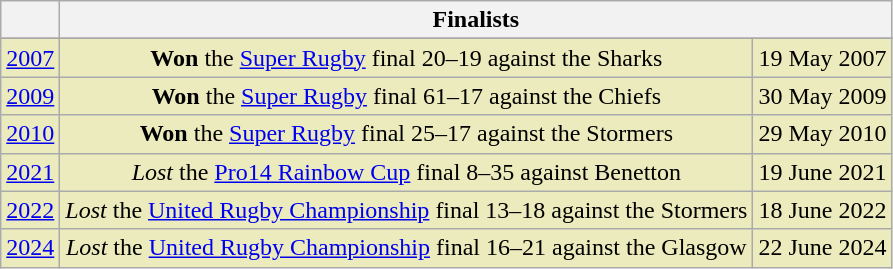<table class="wikitable" style="text-align:center">
<tr>
<th></th>
<th colspan="2">Finalists</th>
</tr>
<tr>
</tr>
<tr bgcolor=#ECEBBD>
<td><a href='#'>2007</a></td>
<td><strong>Won</strong> the <a href='#'>Super Rugby</a> final 20–19 against the Sharks</td>
<td>19 May 2007</td>
</tr>
<tr bgcolor=#ECEBBD>
<td><a href='#'>2009</a></td>
<td><strong>Won</strong> the <a href='#'>Super Rugby</a> final 61–17 against the Chiefs</td>
<td>30 May 2009</td>
</tr>
<tr bgcolor=#ECEBBD>
<td><a href='#'>2010</a></td>
<td><strong>Won</strong> the <a href='#'>Super Rugby</a> final 25–17 against the Stormers</td>
<td>29 May 2010</td>
</tr>
<tr bgcolor=#ECEBBD>
<td><a href='#'>2021</a></td>
<td><em>Lost</em> the <a href='#'>Pro14 Rainbow Cup</a> final 8–35 against Benetton</td>
<td>19 June 2021</td>
</tr>
<tr bgcolor=#ECEBBD>
<td><a href='#'>2022</a></td>
<td><em>Lost</em> the <a href='#'>United Rugby Championship</a> final 13–18 against the Stormers</td>
<td>18 June 2022</td>
</tr>
<tr bgcolor=#ECEBBD>
<td><a href='#'>2024</a></td>
<td><em>Lost</em> the <a href='#'>United Rugby Championship</a> final 16–21 against the Glasgow</td>
<td>22 June 2024</td>
</tr>
</table>
